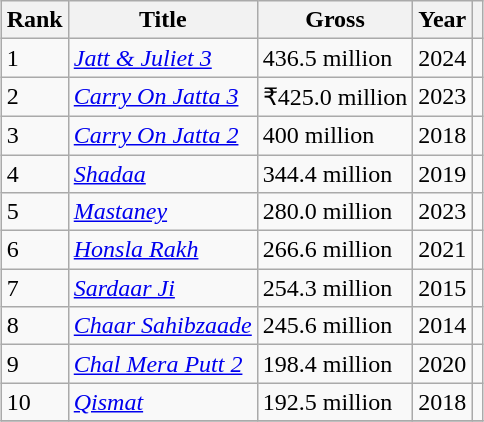<table class="wikitable sortable" style="margin:auto; margin:auto;">
<tr>
<th>Rank</th>
<th>Title</th>
<th>Gross</th>
<th>Year</th>
<th class="unsortable"></th>
</tr>
<tr>
<td>1</td>
<td><em><a href='#'>Jatt & Juliet 3</a></em></td>
<td>436.5 million</td>
<td>2024</td>
<td></td>
</tr>
<tr>
<td>2</td>
<td><em><a href='#'>Carry On Jatta 3</a></em></td>
<td>₹425.0 million</td>
<td>2023</td>
<td></td>
</tr>
<tr>
<td>3</td>
<td><em><a href='#'>Carry On Jatta 2</a></em></td>
<td>400 million</td>
<td>2018</td>
<td></td>
</tr>
<tr>
<td>4</td>
<td><em><a href='#'>Shadaa</a></em></td>
<td>344.4 million</td>
<td>2019</td>
<td></td>
</tr>
<tr>
<td>5</td>
<td><em><a href='#'>Mastaney</a></em></td>
<td>280.0 million</td>
<td>2023</td>
<td></td>
</tr>
<tr>
<td>6</td>
<td><em><a href='#'>Honsla Rakh</a></em></td>
<td>266.6 million</td>
<td>2021</td>
<td></td>
</tr>
<tr>
<td>7</td>
<td><em><a href='#'>Sardaar Ji</a></em></td>
<td>254.3 million</td>
<td>2015</td>
<td></td>
</tr>
<tr>
<td>8</td>
<td><em><a href='#'>Chaar Sahibzaade</a></em></td>
<td>245.6 million</td>
<td>2014</td>
<td></td>
</tr>
<tr>
<td>9</td>
<td><em><a href='#'>Chal Mera Putt 2</a></em></td>
<td>198.4 million</td>
<td>2020</td>
<td></td>
</tr>
<tr>
<td>10</td>
<td><em><a href='#'>Qismat</a></em></td>
<td>192.5 million</td>
<td>2018</td>
<td></td>
</tr>
<tr>
</tr>
</table>
